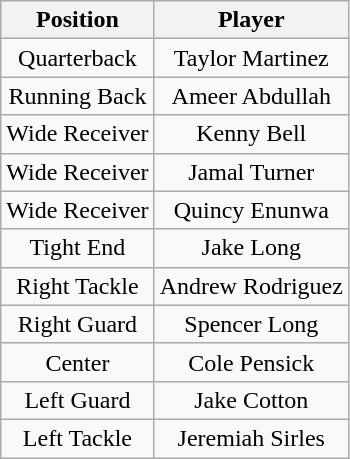<table class="wikitable" style="text-align: center;">
<tr>
<th>Position</th>
<th>Player</th>
</tr>
<tr>
<td>Quarterback</td>
<td>Taylor Martinez</td>
</tr>
<tr>
<td>Running Back</td>
<td>Ameer Abdullah</td>
</tr>
<tr>
<td>Wide Receiver</td>
<td>Kenny Bell</td>
</tr>
<tr>
<td>Wide Receiver</td>
<td>Jamal Turner</td>
</tr>
<tr>
<td>Wide Receiver</td>
<td>Quincy Enunwa</td>
</tr>
<tr>
<td>Tight End</td>
<td>Jake Long</td>
</tr>
<tr>
<td>Right Tackle</td>
<td>Andrew Rodriguez</td>
</tr>
<tr>
<td>Right Guard</td>
<td>Spencer Long</td>
</tr>
<tr>
<td>Center</td>
<td>Cole Pensick</td>
</tr>
<tr>
<td>Left Guard</td>
<td>Jake Cotton</td>
</tr>
<tr>
<td>Left Tackle</td>
<td>Jeremiah Sirles</td>
</tr>
</table>
